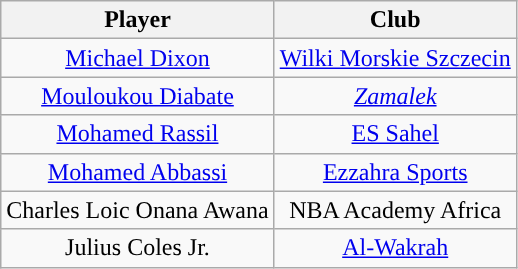<table class="wikitable" style="text-align:center;">
<tr>
<th>Player</th>
<th>Club</th>
</tr>
<tr>
<td> <a href='#'>Michael Dixon</a></td>
<td> <a href='#'>Wilki Morskie Szczecin</a></td>
</tr>
<tr>
<td> <a href='#'>Mouloukou Diabate</a></td>
<td> <em><a href='#'>Zamalek</a></em></td>
</tr>
<tr>
<td> <a href='#'>Mohamed Rassil</a></td>
<td> <a href='#'>ES Sahel</a></td>
</tr>
<tr>
<td> <a href='#'>Mohamed Abbassi</a></td>
<td> <a href='#'>Ezzahra Sports</a></td>
</tr>
<tr>
<td> Charles Loic Onana Awana</td>
<td> NBA Academy Africa</td>
</tr>
<tr>
<td> Julius Coles Jr.</td>
<td> <a href='#'>Al-Wakrah</a></td>
</tr>
</table>
